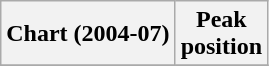<table class="wikitable">
<tr>
<th>Chart (2004-07)</th>
<th>Peak<br>position</th>
</tr>
<tr>
</tr>
</table>
